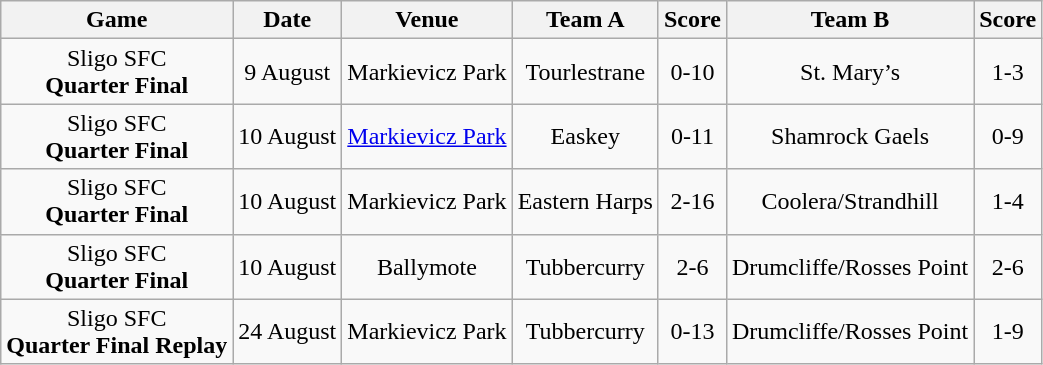<table class="wikitable">
<tr>
<th>Game</th>
<th>Date</th>
<th>Venue</th>
<th>Team A</th>
<th>Score</th>
<th>Team B</th>
<th>Score</th>
</tr>
<tr align="center">
<td>Sligo SFC<br><strong>Quarter Final</strong></td>
<td>9 August</td>
<td>Markievicz Park</td>
<td>Tourlestrane</td>
<td>0-10</td>
<td>St. Mary’s</td>
<td>1-3</td>
</tr>
<tr align="center">
<td>Sligo SFC<br><strong>Quarter Final</strong></td>
<td>10 August</td>
<td><a href='#'>Markievicz Park</a></td>
<td>Easkey</td>
<td>0-11</td>
<td>Shamrock Gaels</td>
<td>0-9</td>
</tr>
<tr align="center">
<td>Sligo SFC<br><strong>Quarter Final</strong></td>
<td>10 August</td>
<td>Markievicz Park</td>
<td>Eastern Harps</td>
<td>2-16</td>
<td>Coolera/Strandhill</td>
<td>1-4</td>
</tr>
<tr align="center">
<td>Sligo SFC<br><strong>Quarter Final</strong></td>
<td>10 August</td>
<td>Ballymote</td>
<td>Tubbercurry</td>
<td>2-6</td>
<td>Drumcliffe/Rosses Point</td>
<td>2-6</td>
</tr>
<tr align="center">
<td>Sligo SFC<br><strong>Quarter Final Replay</strong></td>
<td>24 August</td>
<td>Markievicz Park</td>
<td>Tubbercurry</td>
<td>0-13</td>
<td>Drumcliffe/Rosses Point</td>
<td>1-9</td>
</tr>
</table>
